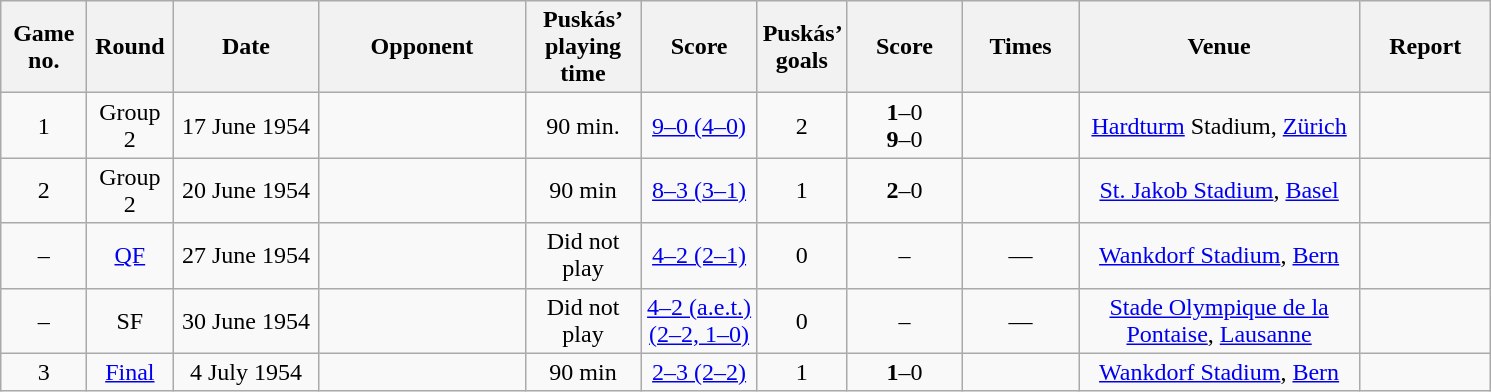<table class="wikitable" style="text-align: center;">
<tr>
<th width=50>Game no.</th>
<th width=50>Round</th>
<th width=90>Date</th>
<th width=130>Opponent</th>
<th width=70>Puskás’ playing time</th>
<th width=70>Score</th>
<th width=20>Puskás’ goals</th>
<th width=70>Score</th>
<th width=70>Times</th>
<th width=180>Venue</th>
<th width=80>Report</th>
</tr>
<tr>
<td>1</td>
<td>Group 2</td>
<td>17 June 1954</td>
<td align=left></td>
<td>90 min.</td>
<td><a href='#'>9–0 (4–0)</a></td>
<td>2</td>
<td><strong>1</strong>–0<br><strong>9</strong>–0</td>
<td><br> </td>
<td><a href='#'>Hardturm</a> Stadium, <a href='#'>Zürich</a></td>
<td></td>
</tr>
<tr>
<td>2</td>
<td>Group 2</td>
<td>20 June 1954</td>
<td align=left></td>
<td>90 min</td>
<td><a href='#'>8–3 (3–1)</a></td>
<td>1</td>
<td><strong>2</strong>–0</td>
<td></td>
<td><a href='#'>St. Jakob Stadium</a>, <a href='#'>Basel</a></td>
<td></td>
</tr>
<tr>
<td>–</td>
<td><a href='#'>QF</a></td>
<td>27 June 1954</td>
<td align=left></td>
<td>Did not play</td>
<td><a href='#'>4–2 (2–1)</a></td>
<td>0</td>
<td>–</td>
<td>—</td>
<td><a href='#'>Wankdorf Stadium</a>, <a href='#'>Bern</a></td>
<td></td>
</tr>
<tr>
<td>–</td>
<td>SF</td>
<td>30 June 1954</td>
<td align=left></td>
<td>Did not play</td>
<td><a href='#'>4–2 (a.e.t.)<br>(2–2, 1–0)</a></td>
<td>0</td>
<td>–</td>
<td>—</td>
<td><a href='#'>Stade Olympique de la Pontaise</a>, <a href='#'>Lausanne</a></td>
<td></td>
</tr>
<tr>
<td>3</td>
<td><a href='#'>Final</a></td>
<td>4 July 1954</td>
<td align=left></td>
<td>90 min</td>
<td><a href='#'>2–3 (2–2)</a></td>
<td>1</td>
<td><strong>1</strong>–0</td>
<td></td>
<td><a href='#'>Wankdorf Stadium</a>, <a href='#'>Bern</a></td>
<td></td>
</tr>
</table>
